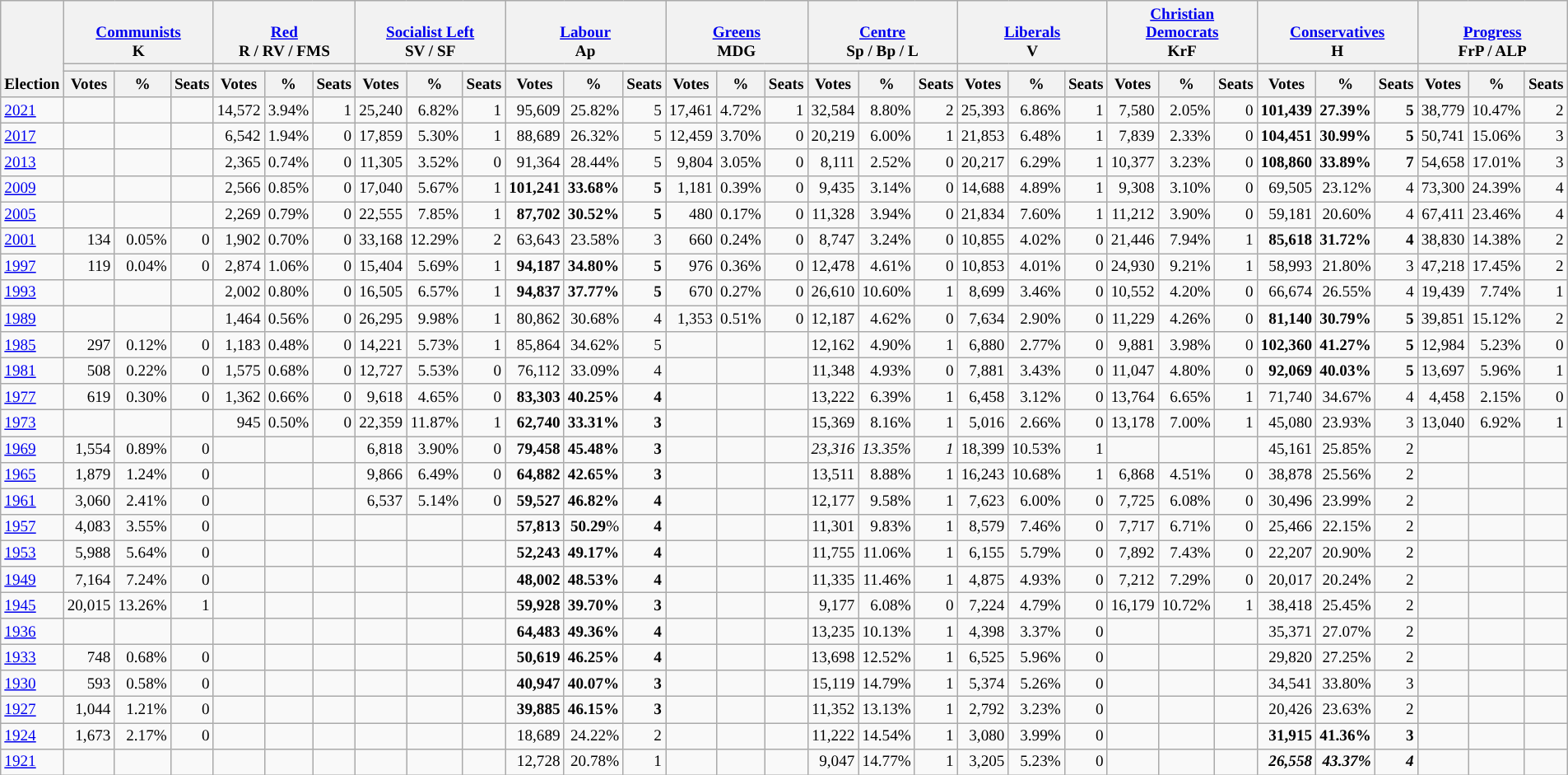<table class="wikitable" border="1" style="font-size:80%; text-align:right;">
<tr>
<th style="text-align:left;" valign=bottom rowspan=3>Election</th>
<th valign=bottom colspan=3><a href='#'>Communists</a><br>K</th>
<th valign=bottom colspan=3><a href='#'>Red</a><br>R / RV / FMS</th>
<th valign=bottom colspan=3><a href='#'>Socialist Left</a><br>SV / SF</th>
<th valign=bottom colspan=3><a href='#'>Labour</a><br>Ap</th>
<th valign=bottom colspan=3><a href='#'>Greens</a><br>MDG</th>
<th valign=bottom colspan=3><a href='#'>Centre</a><br>Sp / Bp / L</th>
<th valign=bottom colspan=3><a href='#'>Liberals</a><br>V</th>
<th valign=bottom colspan=3><a href='#'>Christian<br>Democrats</a><br>KrF</th>
<th valign=bottom colspan=3><a href='#'>Conservatives</a><br>H</th>
<th valign=bottom colspan=3><a href='#'>Progress</a><br>FrP / ALP</th>
</tr>
<tr>
<th colspan=3 style="background:"></th>
<th colspan=3 style="background:"></th>
<th colspan=3 style="background:"></th>
<th colspan=3 style="background:"></th>
<th colspan=3 style="background:"></th>
<th colspan=3 style="background:"></th>
<th colspan=3 style="background:"></th>
<th colspan=3 style="background:"></th>
<th colspan=3 style="background:"></th>
<th colspan=3 style="background:"></th>
</tr>
<tr>
<th>Votes</th>
<th>%</th>
<th>Seats</th>
<th>Votes</th>
<th>%</th>
<th>Seats</th>
<th>Votes</th>
<th>%</th>
<th>Seats</th>
<th>Votes</th>
<th>%</th>
<th>Seats</th>
<th>Votes</th>
<th>%</th>
<th>Seats</th>
<th>Votes</th>
<th>%</th>
<th>Seats</th>
<th>Votes</th>
<th>%</th>
<th>Seats</th>
<th>Votes</th>
<th>%</th>
<th>Seats</th>
<th>Votes</th>
<th>%</th>
<th>Seats</th>
<th>Votes</th>
<th>%</th>
<th>Seats</th>
</tr>
<tr>
<td align=left><a href='#'>2021</a></td>
<td></td>
<td></td>
<td></td>
<td>14,572</td>
<td>3.94%</td>
<td>1</td>
<td>25,240</td>
<td>6.82%</td>
<td>1</td>
<td>95,609</td>
<td>25.82%</td>
<td>5</td>
<td>17,461</td>
<td>4.72%</td>
<td>1</td>
<td>32,584</td>
<td>8.80%</td>
<td>2</td>
<td>25,393</td>
<td>6.86%</td>
<td>1</td>
<td>7,580</td>
<td>2.05%</td>
<td>0</td>
<td><strong>101,439</strong></td>
<td><strong>27.39%</strong></td>
<td><strong>5</strong></td>
<td>38,779</td>
<td>10.47%</td>
<td>2</td>
</tr>
<tr>
<td align=left><a href='#'>2017</a></td>
<td></td>
<td></td>
<td></td>
<td>6,542</td>
<td>1.94%</td>
<td>0</td>
<td>17,859</td>
<td>5.30%</td>
<td>1</td>
<td>88,689</td>
<td>26.32%</td>
<td>5</td>
<td>12,459</td>
<td>3.70%</td>
<td>0</td>
<td>20,219</td>
<td>6.00%</td>
<td>1</td>
<td>21,853</td>
<td>6.48%</td>
<td>1</td>
<td>7,839</td>
<td>2.33%</td>
<td>0</td>
<td><strong>104,451</strong></td>
<td><strong>30.99%</strong></td>
<td><strong>5</strong></td>
<td>50,741</td>
<td>15.06%</td>
<td>3</td>
</tr>
<tr>
<td align=left><a href='#'>2013</a></td>
<td></td>
<td></td>
<td></td>
<td>2,365</td>
<td>0.74%</td>
<td>0</td>
<td>11,305</td>
<td>3.52%</td>
<td>0</td>
<td>91,364</td>
<td>28.44%</td>
<td>5</td>
<td>9,804</td>
<td>3.05%</td>
<td>0</td>
<td>8,111</td>
<td>2.52%</td>
<td>0</td>
<td>20,217</td>
<td>6.29%</td>
<td>1</td>
<td>10,377</td>
<td>3.23%</td>
<td>0</td>
<td><strong>108,860</strong></td>
<td><strong>33.89%</strong></td>
<td><strong>7</strong></td>
<td>54,658</td>
<td>17.01%</td>
<td>3</td>
</tr>
<tr>
<td align=left><a href='#'>2009</a></td>
<td></td>
<td></td>
<td></td>
<td>2,566</td>
<td>0.85%</td>
<td>0</td>
<td>17,040</td>
<td>5.67%</td>
<td>1</td>
<td><strong>101,241</strong></td>
<td><strong>33.68%</strong></td>
<td><strong>5</strong></td>
<td>1,181</td>
<td>0.39%</td>
<td>0</td>
<td>9,435</td>
<td>3.14%</td>
<td>0</td>
<td>14,688</td>
<td>4.89%</td>
<td>1</td>
<td>9,308</td>
<td>3.10%</td>
<td>0</td>
<td>69,505</td>
<td>23.12%</td>
<td>4</td>
<td>73,300</td>
<td>24.39%</td>
<td>4</td>
</tr>
<tr>
<td align=left><a href='#'>2005</a></td>
<td></td>
<td></td>
<td></td>
<td>2,269</td>
<td>0.79%</td>
<td>0</td>
<td>22,555</td>
<td>7.85%</td>
<td>1</td>
<td><strong>87,702</strong></td>
<td><strong>30.52%</strong></td>
<td><strong>5</strong></td>
<td>480</td>
<td>0.17%</td>
<td>0</td>
<td>11,328</td>
<td>3.94%</td>
<td>0</td>
<td>21,834</td>
<td>7.60%</td>
<td>1</td>
<td>11,212</td>
<td>3.90%</td>
<td>0</td>
<td>59,181</td>
<td>20.60%</td>
<td>4</td>
<td>67,411</td>
<td>23.46%</td>
<td>4</td>
</tr>
<tr>
<td align=left><a href='#'>2001</a></td>
<td>134</td>
<td>0.05%</td>
<td>0</td>
<td>1,902</td>
<td>0.70%</td>
<td>0</td>
<td>33,168</td>
<td>12.29%</td>
<td>2</td>
<td>63,643</td>
<td>23.58%</td>
<td>3</td>
<td>660</td>
<td>0.24%</td>
<td>0</td>
<td>8,747</td>
<td>3.24%</td>
<td>0</td>
<td>10,855</td>
<td>4.02%</td>
<td>0</td>
<td>21,446</td>
<td>7.94%</td>
<td>1</td>
<td><strong>85,618</strong></td>
<td><strong>31.72%</strong></td>
<td><strong>4</strong></td>
<td>38,830</td>
<td>14.38%</td>
<td>2</td>
</tr>
<tr>
<td align=left><a href='#'>1997</a></td>
<td>119</td>
<td>0.04%</td>
<td>0</td>
<td>2,874</td>
<td>1.06%</td>
<td>0</td>
<td>15,404</td>
<td>5.69%</td>
<td>1</td>
<td><strong>94,187</strong></td>
<td><strong>34.80%</strong></td>
<td><strong>5</strong></td>
<td>976</td>
<td>0.36%</td>
<td>0</td>
<td>12,478</td>
<td>4.61%</td>
<td>0</td>
<td>10,853</td>
<td>4.01%</td>
<td>0</td>
<td>24,930</td>
<td>9.21%</td>
<td>1</td>
<td>58,993</td>
<td>21.80%</td>
<td>3</td>
<td>47,218</td>
<td>17.45%</td>
<td>2</td>
</tr>
<tr>
<td align=left><a href='#'>1993</a></td>
<td></td>
<td></td>
<td></td>
<td>2,002</td>
<td>0.80%</td>
<td>0</td>
<td>16,505</td>
<td>6.57%</td>
<td>1</td>
<td><strong>94,837</strong></td>
<td><strong>37.77%</strong></td>
<td><strong>5</strong></td>
<td>670</td>
<td>0.27%</td>
<td>0</td>
<td>26,610</td>
<td>10.60%</td>
<td>1</td>
<td>8,699</td>
<td>3.46%</td>
<td>0</td>
<td>10,552</td>
<td>4.20%</td>
<td>0</td>
<td>66,674</td>
<td>26.55%</td>
<td>4</td>
<td>19,439</td>
<td>7.74%</td>
<td>1</td>
</tr>
<tr>
<td align=left><a href='#'>1989</a></td>
<td></td>
<td></td>
<td></td>
<td>1,464</td>
<td>0.56%</td>
<td>0</td>
<td>26,295</td>
<td>9.98%</td>
<td>1</td>
<td>80,862</td>
<td>30.68%</td>
<td>4</td>
<td>1,353</td>
<td>0.51%</td>
<td>0</td>
<td>12,187</td>
<td>4.62%</td>
<td>0</td>
<td>7,634</td>
<td>2.90%</td>
<td>0</td>
<td>11,229</td>
<td>4.26%</td>
<td>0</td>
<td><strong>81,140</strong></td>
<td><strong>30.79%</strong></td>
<td><strong>5</strong></td>
<td>39,851</td>
<td>15.12%</td>
<td>2</td>
</tr>
<tr>
<td align=left><a href='#'>1985</a></td>
<td>297</td>
<td>0.12%</td>
<td>0</td>
<td>1,183</td>
<td>0.48%</td>
<td>0</td>
<td>14,221</td>
<td>5.73%</td>
<td>1</td>
<td>85,864</td>
<td>34.62%</td>
<td>5</td>
<td></td>
<td></td>
<td></td>
<td>12,162</td>
<td>4.90%</td>
<td>1</td>
<td>6,880</td>
<td>2.77%</td>
<td>0</td>
<td>9,881</td>
<td>3.98%</td>
<td>0</td>
<td><strong>102,360</strong></td>
<td><strong>41.27%</strong></td>
<td><strong>5</strong></td>
<td>12,984</td>
<td>5.23%</td>
<td>0</td>
</tr>
<tr>
<td align=left><a href='#'>1981</a></td>
<td>508</td>
<td>0.22%</td>
<td>0</td>
<td>1,575</td>
<td>0.68%</td>
<td>0</td>
<td>12,727</td>
<td>5.53%</td>
<td>0</td>
<td>76,112</td>
<td>33.09%</td>
<td>4</td>
<td></td>
<td></td>
<td></td>
<td>11,348</td>
<td>4.93%</td>
<td>0</td>
<td>7,881</td>
<td>3.43%</td>
<td>0</td>
<td>11,047</td>
<td>4.80%</td>
<td>0</td>
<td><strong>92,069</strong></td>
<td><strong>40.03%</strong></td>
<td><strong>5</strong></td>
<td>13,697</td>
<td>5.96%</td>
<td>1</td>
</tr>
<tr>
<td align=left><a href='#'>1977</a></td>
<td>619</td>
<td>0.30%</td>
<td>0</td>
<td>1,362</td>
<td>0.66%</td>
<td>0</td>
<td>9,618</td>
<td>4.65%</td>
<td>0</td>
<td><strong>83,303</strong></td>
<td><strong>40.25%</strong></td>
<td><strong>4</strong></td>
<td></td>
<td></td>
<td></td>
<td>13,222</td>
<td>6.39%</td>
<td>1</td>
<td>6,458</td>
<td>3.12%</td>
<td>0</td>
<td>13,764</td>
<td>6.65%</td>
<td>1</td>
<td>71,740</td>
<td>34.67%</td>
<td>4</td>
<td>4,458</td>
<td>2.15%</td>
<td>0</td>
</tr>
<tr>
<td align=left><a href='#'>1973</a></td>
<td></td>
<td></td>
<td></td>
<td>945</td>
<td>0.50%</td>
<td>0</td>
<td>22,359</td>
<td>11.87%</td>
<td>1</td>
<td><strong>62,740</strong></td>
<td><strong>33.31%</strong></td>
<td><strong>3</strong></td>
<td></td>
<td></td>
<td></td>
<td>15,369</td>
<td>8.16%</td>
<td>1</td>
<td>5,016</td>
<td>2.66%</td>
<td>0</td>
<td>13,178</td>
<td>7.00%</td>
<td>1</td>
<td>45,080</td>
<td>23.93%</td>
<td>3</td>
<td>13,040</td>
<td>6.92%</td>
<td>1</td>
</tr>
<tr>
<td align=left><a href='#'>1969</a></td>
<td>1,554</td>
<td>0.89%</td>
<td>0</td>
<td></td>
<td></td>
<td></td>
<td>6,818</td>
<td>3.90%</td>
<td>0</td>
<td><strong>79,458</strong></td>
<td><strong>45.48%</strong></td>
<td><strong>3</strong></td>
<td></td>
<td></td>
<td></td>
<td><em>23,316</em></td>
<td><em>13.35%</em></td>
<td><em>1</em></td>
<td>18,399</td>
<td>10.53%</td>
<td>1</td>
<td></td>
<td></td>
<td></td>
<td>45,161</td>
<td>25.85%</td>
<td>2</td>
<td></td>
<td></td>
<td></td>
</tr>
<tr>
<td align=left><a href='#'>1965</a></td>
<td>1,879</td>
<td>1.24%</td>
<td>0</td>
<td></td>
<td></td>
<td></td>
<td>9,866</td>
<td>6.49%</td>
<td>0</td>
<td><strong>64,882</strong></td>
<td><strong>42.65%</strong></td>
<td><strong>3</strong></td>
<td></td>
<td></td>
<td></td>
<td>13,511</td>
<td>8.88%</td>
<td>1</td>
<td>16,243</td>
<td>10.68%</td>
<td>1</td>
<td>6,868</td>
<td>4.51%</td>
<td>0</td>
<td>38,878</td>
<td>25.56%</td>
<td>2</td>
<td></td>
<td></td>
<td></td>
</tr>
<tr>
<td align=left><a href='#'>1961</a></td>
<td>3,060</td>
<td>2.41%</td>
<td>0</td>
<td></td>
<td></td>
<td></td>
<td>6,537</td>
<td>5.14%</td>
<td>0</td>
<td><strong>59,527</strong></td>
<td><strong>46.82%</strong></td>
<td><strong>4</strong></td>
<td></td>
<td></td>
<td></td>
<td>12,177</td>
<td>9.58%</td>
<td>1</td>
<td>7,623</td>
<td>6.00%</td>
<td>0</td>
<td>7,725</td>
<td>6.08%</td>
<td>0</td>
<td>30,496</td>
<td>23.99%</td>
<td>2</td>
<td></td>
<td></td>
<td></td>
</tr>
<tr>
<td align=left><a href='#'>1957</a></td>
<td>4,083</td>
<td>3.55%</td>
<td>0</td>
<td></td>
<td></td>
<td></td>
<td></td>
<td></td>
<td></td>
<td><strong>57,813</strong></td>
<td><strong>50.29</strong>%</td>
<td><strong>4</strong></td>
<td></td>
<td></td>
<td></td>
<td>11,301</td>
<td>9.83%</td>
<td>1</td>
<td>8,579</td>
<td>7.46%</td>
<td>0</td>
<td>7,717</td>
<td>6.71%</td>
<td>0</td>
<td>25,466</td>
<td>22.15%</td>
<td>2</td>
<td></td>
<td></td>
<td></td>
</tr>
<tr>
<td align=left><a href='#'>1953</a></td>
<td>5,988</td>
<td>5.64%</td>
<td>0</td>
<td></td>
<td></td>
<td></td>
<td></td>
<td></td>
<td></td>
<td><strong>52,243</strong></td>
<td><strong>49.17%</strong></td>
<td><strong>4</strong></td>
<td></td>
<td></td>
<td></td>
<td>11,755</td>
<td>11.06%</td>
<td>1</td>
<td>6,155</td>
<td>5.79%</td>
<td>0</td>
<td>7,892</td>
<td>7.43%</td>
<td>0</td>
<td>22,207</td>
<td>20.90%</td>
<td>2</td>
<td></td>
<td></td>
<td></td>
</tr>
<tr>
<td align=left><a href='#'>1949</a></td>
<td>7,164</td>
<td>7.24%</td>
<td>0</td>
<td></td>
<td></td>
<td></td>
<td></td>
<td></td>
<td></td>
<td><strong>48,002</strong></td>
<td><strong>48.53%</strong></td>
<td><strong>4</strong></td>
<td></td>
<td></td>
<td></td>
<td>11,335</td>
<td>11.46%</td>
<td>1</td>
<td>4,875</td>
<td>4.93%</td>
<td>0</td>
<td>7,212</td>
<td>7.29%</td>
<td>0</td>
<td>20,017</td>
<td>20.24%</td>
<td>2</td>
<td></td>
<td></td>
<td></td>
</tr>
<tr>
<td align=left><a href='#'>1945</a></td>
<td>20,015</td>
<td>13.26%</td>
<td>1</td>
<td></td>
<td></td>
<td></td>
<td></td>
<td></td>
<td></td>
<td><strong>59,928</strong></td>
<td><strong>39.70%</strong></td>
<td><strong>3</strong></td>
<td></td>
<td></td>
<td></td>
<td>9,177</td>
<td>6.08%</td>
<td>0</td>
<td>7,224</td>
<td>4.79%</td>
<td>0</td>
<td>16,179</td>
<td>10.72%</td>
<td>1</td>
<td>38,418</td>
<td>25.45%</td>
<td>2</td>
<td></td>
<td></td>
<td></td>
</tr>
<tr>
<td align=left><a href='#'>1936</a></td>
<td></td>
<td></td>
<td></td>
<td></td>
<td></td>
<td></td>
<td></td>
<td></td>
<td></td>
<td><strong>64,483</strong></td>
<td><strong>49.36%</strong></td>
<td><strong>4</strong></td>
<td></td>
<td></td>
<td></td>
<td>13,235</td>
<td>10.13%</td>
<td>1</td>
<td>4,398</td>
<td>3.37%</td>
<td>0</td>
<td></td>
<td></td>
<td></td>
<td>35,371</td>
<td>27.07%</td>
<td>2</td>
<td></td>
<td></td>
<td></td>
</tr>
<tr>
<td align=left><a href='#'>1933</a></td>
<td>748</td>
<td>0.68%</td>
<td>0</td>
<td></td>
<td></td>
<td></td>
<td></td>
<td></td>
<td></td>
<td><strong>50,619</strong></td>
<td><strong>46.25%</strong></td>
<td><strong>4</strong></td>
<td></td>
<td></td>
<td></td>
<td>13,698</td>
<td>12.52%</td>
<td>1</td>
<td>6,525</td>
<td>5.96%</td>
<td>0</td>
<td></td>
<td></td>
<td></td>
<td>29,820</td>
<td>27.25%</td>
<td>2</td>
<td></td>
<td></td>
<td></td>
</tr>
<tr>
<td align=left><a href='#'>1930</a></td>
<td>593</td>
<td>0.58%</td>
<td>0</td>
<td></td>
<td></td>
<td></td>
<td></td>
<td></td>
<td></td>
<td><strong>40,947</strong></td>
<td><strong>40.07%</strong></td>
<td><strong>3</strong></td>
<td></td>
<td></td>
<td></td>
<td>15,119</td>
<td>14.79%</td>
<td>1</td>
<td>5,374</td>
<td>5.26%</td>
<td>0</td>
<td></td>
<td></td>
<td></td>
<td>34,541</td>
<td>33.80%</td>
<td>3</td>
<td></td>
<td></td>
<td></td>
</tr>
<tr>
<td align=left><a href='#'>1927</a></td>
<td>1,044</td>
<td>1.21%</td>
<td>0</td>
<td></td>
<td></td>
<td></td>
<td></td>
<td></td>
<td></td>
<td><strong>39,885</strong></td>
<td><strong>46.15%</strong></td>
<td><strong>3</strong></td>
<td></td>
<td></td>
<td></td>
<td>11,352</td>
<td>13.13%</td>
<td>1</td>
<td>2,792</td>
<td>3.23%</td>
<td>0</td>
<td></td>
<td></td>
<td></td>
<td>20,426</td>
<td>23.63%</td>
<td>2</td>
<td></td>
<td></td>
<td></td>
</tr>
<tr>
<td align=left><a href='#'>1924</a></td>
<td>1,673</td>
<td>2.17%</td>
<td>0</td>
<td></td>
<td></td>
<td></td>
<td></td>
<td></td>
<td></td>
<td>18,689</td>
<td>24.22%</td>
<td>2</td>
<td></td>
<td></td>
<td></td>
<td>11,222</td>
<td>14.54%</td>
<td>1</td>
<td>3,080</td>
<td>3.99%</td>
<td>0</td>
<td></td>
<td></td>
<td></td>
<td><strong>31,915</strong></td>
<td><strong>41.36%</strong></td>
<td><strong>3</strong></td>
<td></td>
<td></td>
<td></td>
</tr>
<tr>
<td align=left><a href='#'>1921</a></td>
<td></td>
<td></td>
<td></td>
<td></td>
<td></td>
<td></td>
<td></td>
<td></td>
<td></td>
<td>12,728</td>
<td>20.78%</td>
<td>1</td>
<td></td>
<td></td>
<td></td>
<td>9,047</td>
<td>14.77%</td>
<td>1</td>
<td>3,205</td>
<td>5.23%</td>
<td>0</td>
<td></td>
<td></td>
<td></td>
<td><strong><em>26,558</em></strong></td>
<td><strong><em>43.37%</em></strong></td>
<td><strong><em>4</em></strong></td>
<td></td>
<td></td>
<td></td>
</tr>
</table>
